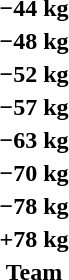<table>
<tr>
<th rowspan=2>−44 kg</th>
<td rowspan=2></td>
<td rowspan=2></td>
<td></td>
</tr>
<tr>
<td></td>
</tr>
<tr>
<th rowspan=2>−48 kg</th>
<td rowspan=2></td>
<td rowspan=2></td>
<td></td>
</tr>
<tr>
<td></td>
</tr>
<tr>
<th rowspan=2>−52 kg</th>
<td rowspan=2></td>
<td rowspan=2></td>
<td></td>
</tr>
<tr>
<td></td>
</tr>
<tr>
<th rowspan=2>−57 kg</th>
<td rowspan=2></td>
<td rowspan=2></td>
<td></td>
</tr>
<tr>
<td></td>
</tr>
<tr>
<th rowspan=2>−63 kg</th>
<td rowspan=2></td>
<td rowspan=2></td>
<td></td>
</tr>
<tr>
<td></td>
</tr>
<tr>
<th rowspan=2>−70 kg</th>
<td rowspan=2></td>
<td rowspan=2></td>
<td></td>
</tr>
<tr>
<td></td>
</tr>
<tr>
<th rowspan=2>−78 kg</th>
<td rowspan=2></td>
<td rowspan=2></td>
<td></td>
</tr>
<tr>
<td></td>
</tr>
<tr>
<th rowspan=2>+78 kg</th>
<td rowspan=2></td>
<td rowspan=2></td>
<td></td>
</tr>
<tr>
<td></td>
</tr>
<tr>
<th rowspan=2>Team</th>
<td rowspan=2></td>
<td rowspan=2></td>
<td></td>
</tr>
<tr>
<td></td>
</tr>
</table>
